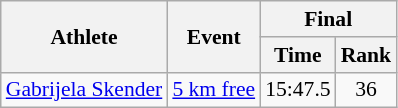<table class="wikitable" style="font-size:90%;">
<tr>
<th rowspan="2">Athlete</th>
<th rowspan="2">Event</th>
<th colspan="2">Final</th>
</tr>
<tr>
<th>Time</th>
<th>Rank</th>
</tr>
<tr>
<td><a href='#'>Gabrijela Skender</a></td>
<td><a href='#'>5 km free</a></td>
<td align="center">15:47.5</td>
<td align="center">36</td>
</tr>
</table>
